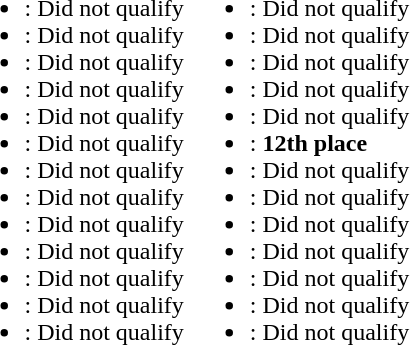<table>
<tr>
<td valign="top"><br><ul><li>: Did not qualify</li><li>: Did not qualify</li><li>: Did not qualify</li><li>: Did not qualify</li><li>: Did not qualify</li><li>: Did not qualify</li><li>: Did not qualify</li><li>: Did not qualify</li><li>: Did not qualify</li><li>: Did not qualify</li><li>: Did not qualify</li><li>: Did not qualify</li><li>: Did not qualify</li></ul></td>
<td valign="top"><br><ul><li>: Did not qualify</li><li>: Did not qualify</li><li>: Did not qualify</li><li>: Did not qualify</li><li>: Did not qualify</li><li>: <strong>12th place</strong></li><li>: Did not qualify</li><li>: Did not qualify</li><li>: Did not qualify</li><li>: Did not qualify</li><li>: Did not qualify</li><li>: Did not qualify</li><li>: Did not qualify</li></ul></td>
</tr>
</table>
